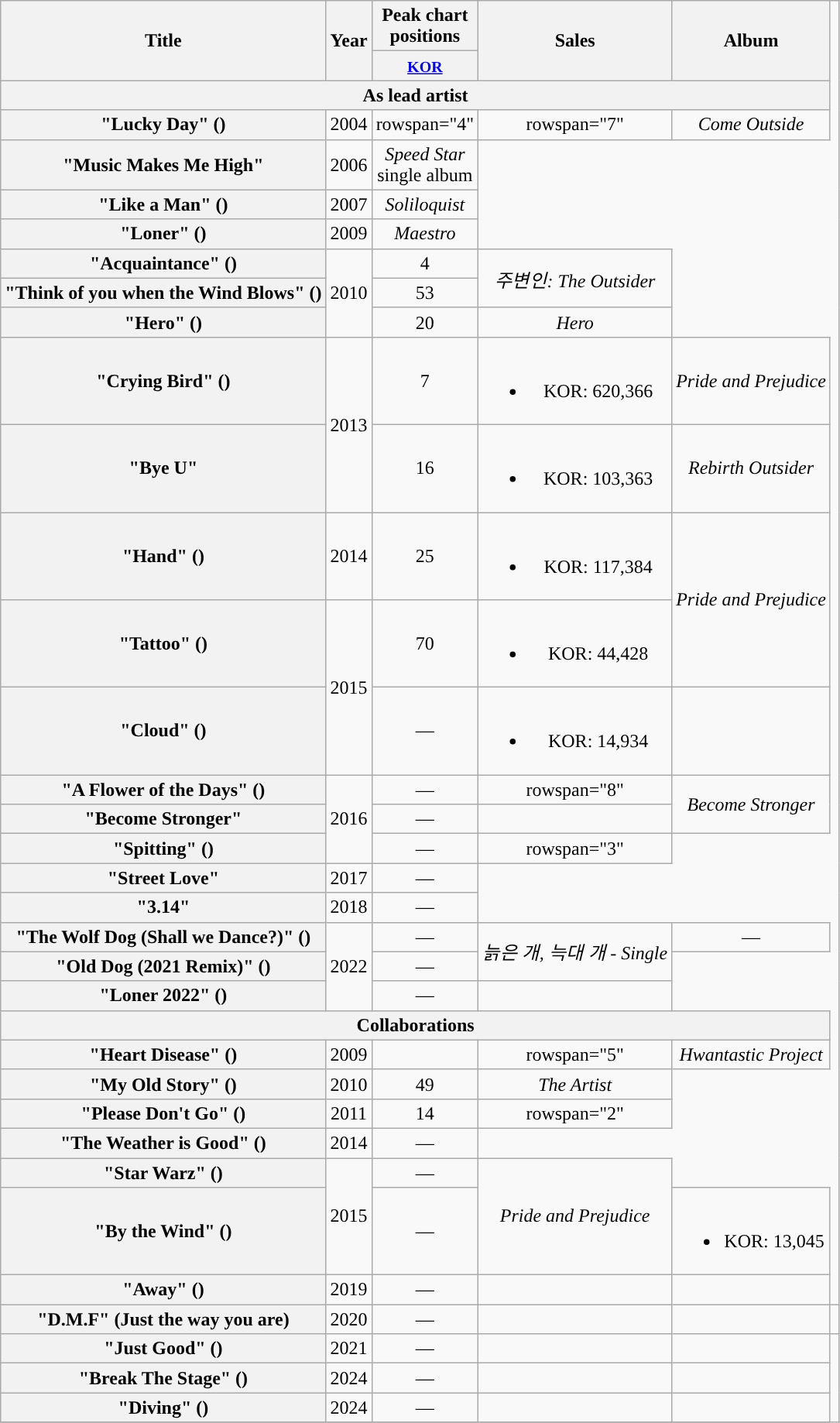<table class="wikitable plainrowheaders" style="text-align:center;">
<tr>
<th scope="col" rowspan="2">Title</th>
<th scope="col" rowspan="2">Year</th>
<th scope="col" colspan="1" style="width:5em;">Peak chart positions</th>
<th scope="col" rowspan="2">Sales</th>
<th scope="col" rowspan="2">Album</th>
</tr>
<tr>
<th><small><a href='#'>KOR</a></small><br></th>
</tr>
<tr>
<th scope="col" colspan="5">As lead artist</th>
</tr>
<tr>
<th scope="row">"Lucky Day" ()<br></th>
<td>2004</td>
<td>rowspan="4" </td>
<td>rowspan="7" </td>
<td><em>Come Outside</em></td>
</tr>
<tr>
<th scope="row">"Music Makes Me High"<br></th>
<td>2006</td>
<td><em>Speed Star</em> single album</td>
</tr>
<tr>
<th scope="row">"Like a Man" ()</th>
<td>2007</td>
<td><em>Soliloquist</em></td>
</tr>
<tr>
<th scope="row">"Loner" ()</th>
<td>2009</td>
<td><em>Maestro</em></td>
</tr>
<tr>
<th scope="row">"Acquaintance" ()</th>
<td rowspan="3">2010</td>
<td>4</td>
<td rowspan="2"><em>주변인: The Outsider</em></td>
</tr>
<tr>
<th scope="row">"Think of you when the Wind Blows" ()<br></th>
<td>53</td>
</tr>
<tr>
<th scope="row">"Hero" ()<br></th>
<td>20</td>
<td><em>Hero</em></td>
</tr>
<tr>
<th scope="row">"Crying Bird" ()<br></th>
<td rowspan="2">2013</td>
<td>7</td>
<td><br><ul><li>KOR: 620,366</li></ul></td>
<td><em>Pride and Prejudice</em></td>
</tr>
<tr>
<th scope="row">"Bye U"<br></th>
<td>16</td>
<td><br><ul><li>KOR: 103,363</li></ul></td>
<td><em>Rebirth Outsider</em></td>
</tr>
<tr>
<th scope="row">"Hand" ()</th>
<td>2014</td>
<td>25</td>
<td><br><ul><li>KOR: 117,384</li></ul></td>
<td rowspan="2"><em>Pride and Prejudice</em></td>
</tr>
<tr>
<th scope="row">"Tattoo" ()<br></th>
<td rowspan="2">2015</td>
<td>70</td>
<td><br><ul><li>KOR: 44,428</li></ul></td>
</tr>
<tr>
<th scope="row">"Cloud" ()<br></th>
<td>—</td>
<td><br><ul><li>KOR: 14,934</li></ul></td>
<td></td>
</tr>
<tr>
<th scope="row">"A Flower of the Days" ()<br></th>
<td rowspan="3">2016</td>
<td>—</td>
<td>rowspan="8" </td>
<td rowspan="2"><em>Become Stronger</em></td>
</tr>
<tr>
<th scope="row">"Become Stronger"<br></th>
<td>—</td>
</tr>
<tr>
<th scope="row">"Spitting" ()<br></th>
<td>—</td>
<td>rowspan="3" </td>
</tr>
<tr>
<th scope="row">"Street Love"<br></th>
<td>2017</td>
<td>—</td>
</tr>
<tr>
<th scope="row">"3.14"<br></th>
<td>2018</td>
<td>—</td>
</tr>
<tr>
<th scope="row">"The Wolf Dog (Shall we Dance?)" ()</th>
<td rowspan="3">2022</td>
<td>—</td>
<td rowspan="2"><em>늙은 개, 늑대 개 - Single</em></td>
<td>—</td>
</tr>
<tr>
<th scope="row">"Old Dog (2021 Remix)" ()</th>
<td>—</td>
</tr>
<tr>
<th scope="row">"Loner 2022" ()</th>
<td>—</td>
<td></td>
</tr>
<tr>
<th colspan="5">Collaborations</th>
</tr>
<tr>
<th scope="row">"Heart Disease" ()<br></th>
<td>2009</td>
<td></td>
<td>rowspan="5" </td>
<td><em>Hwantastic Project</em></td>
</tr>
<tr>
<th scope="row">"My Old Story" ()<br></th>
<td>2010</td>
<td>49</td>
<td><em>The Artist</em></td>
</tr>
<tr>
<th scope="row">"Please Don't Go" ()<br></th>
<td>2011</td>
<td>14</td>
<td>rowspan="2" </td>
</tr>
<tr>
<th scope="row">"The Weather is Good" ()<br></th>
<td>2014</td>
<td>—</td>
</tr>
<tr>
<th scope="row">"Star Warz" ()<br></th>
<td rowspan="2">2015</td>
<td>—</td>
<td rowspan="2"><em>Pride and Prejudice</em></td>
</tr>
<tr>
<th scope="row">"By the Wind" ()<br></th>
<td>—</td>
<td><br><ul><li>KOR: 13,045</li></ul></td>
</tr>
<tr>
<th scope="row">"Away" ()<br></th>
<td>2019</td>
<td>—</td>
<td></td>
<td></td>
</tr>
<tr>
<th scope="row">"D.M.F" (Just the way you are)<br></th>
<td>2020</td>
<td>—</td>
<td></td>
<td></td>
<td></td>
</tr>
<tr>
<th scope="row">"Just Good" ()<br></th>
<td>2021</td>
<td>—</td>
<td></td>
<td></td>
</tr>
<tr>
<th scope="row">"Break The Stage" ()<br></th>
<td>2024</td>
<td>—</td>
<td></td>
<td></td>
</tr>
<tr>
<th scope="row">"Diving" ()<br></th>
<td>2024</td>
<td>—</td>
<td></td>
<td></td>
</tr>
<tr>
</tr>
</table>
